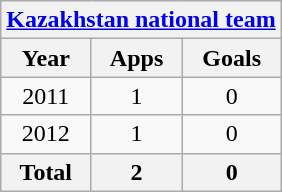<table class="wikitable" style="text-align:center">
<tr>
<th colspan=3><a href='#'>Kazakhstan national team</a></th>
</tr>
<tr>
<th>Year</th>
<th>Apps</th>
<th>Goals</th>
</tr>
<tr>
<td>2011</td>
<td>1</td>
<td>0</td>
</tr>
<tr>
<td>2012</td>
<td>1</td>
<td>0</td>
</tr>
<tr>
<th>Total</th>
<th>2</th>
<th>0</th>
</tr>
</table>
